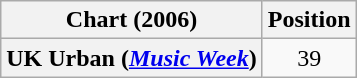<table class="wikitable plainrowheaders sortable" style="text-align:center;">
<tr>
<th scope="col">Chart (2006)</th>
<th scope="col">Position</th>
</tr>
<tr>
<th scope="row">UK Urban (<em><a href='#'>Music Week</a></em>)</th>
<td>39</td>
</tr>
</table>
